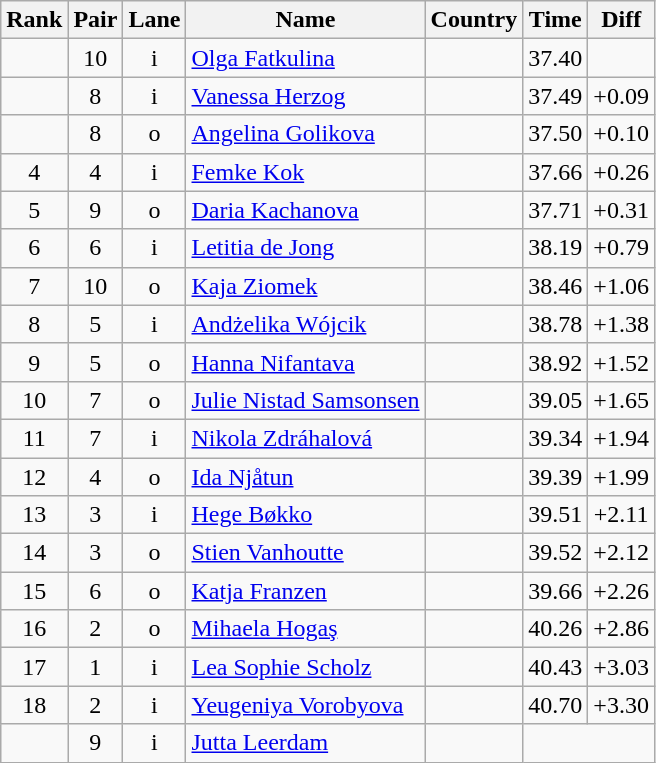<table class="wikitable sortable" style="text-align:center">
<tr>
<th>Rank</th>
<th>Pair</th>
<th>Lane</th>
<th>Name</th>
<th>Country</th>
<th>Time</th>
<th>Diff</th>
</tr>
<tr>
<td></td>
<td>10</td>
<td>i</td>
<td align=left><a href='#'>Olga Fatkulina</a></td>
<td align=left></td>
<td>37.40</td>
<td></td>
</tr>
<tr>
<td></td>
<td>8</td>
<td>i</td>
<td align=left><a href='#'>Vanessa Herzog</a></td>
<td align=left></td>
<td>37.49</td>
<td>+0.09</td>
</tr>
<tr>
<td></td>
<td>8</td>
<td>o</td>
<td align=left><a href='#'>Angelina Golikova</a></td>
<td align=left></td>
<td>37.50</td>
<td>+0.10</td>
</tr>
<tr>
<td>4</td>
<td>4</td>
<td>i</td>
<td align=left><a href='#'>Femke Kok</a></td>
<td align=left></td>
<td>37.66</td>
<td>+0.26</td>
</tr>
<tr>
<td>5</td>
<td>9</td>
<td>o</td>
<td align=left><a href='#'>Daria Kachanova</a></td>
<td align=left></td>
<td>37.71</td>
<td>+0.31</td>
</tr>
<tr>
<td>6</td>
<td>6</td>
<td>i</td>
<td align=left><a href='#'>Letitia de Jong</a></td>
<td align=left></td>
<td>38.19</td>
<td>+0.79</td>
</tr>
<tr>
<td>7</td>
<td>10</td>
<td>o</td>
<td align=left><a href='#'>Kaja Ziomek</a></td>
<td align=left></td>
<td>38.46</td>
<td>+1.06</td>
</tr>
<tr>
<td>8</td>
<td>5</td>
<td>i</td>
<td align=left><a href='#'>Andżelika Wójcik</a></td>
<td align=left></td>
<td>38.78</td>
<td>+1.38</td>
</tr>
<tr>
<td>9</td>
<td>5</td>
<td>o</td>
<td align=left><a href='#'>Hanna Nifantava</a></td>
<td align=left></td>
<td>38.92</td>
<td>+1.52</td>
</tr>
<tr>
<td>10</td>
<td>7</td>
<td>o</td>
<td align=left><a href='#'>Julie Nistad Samsonsen</a></td>
<td align=left></td>
<td>39.05</td>
<td>+1.65</td>
</tr>
<tr>
<td>11</td>
<td>7</td>
<td>i</td>
<td align=left><a href='#'>Nikola Zdráhalová</a></td>
<td align=left></td>
<td>39.34</td>
<td>+1.94</td>
</tr>
<tr>
<td>12</td>
<td>4</td>
<td>o</td>
<td align=left><a href='#'>Ida Njåtun</a></td>
<td align=left></td>
<td>39.39</td>
<td>+1.99</td>
</tr>
<tr>
<td>13</td>
<td>3</td>
<td>i</td>
<td align=left><a href='#'>Hege Bøkko</a></td>
<td align=left></td>
<td>39.51</td>
<td>+2.11</td>
</tr>
<tr>
<td>14</td>
<td>3</td>
<td>o</td>
<td align=left><a href='#'>Stien Vanhoutte</a></td>
<td align=left></td>
<td>39.52</td>
<td>+2.12</td>
</tr>
<tr>
<td>15</td>
<td>6</td>
<td>o</td>
<td align=left><a href='#'>Katja Franzen</a></td>
<td align=left></td>
<td>39.66</td>
<td>+2.26</td>
</tr>
<tr>
<td>16</td>
<td>2</td>
<td>o</td>
<td align=left><a href='#'>Mihaela Hogaş</a></td>
<td align=left></td>
<td>40.26</td>
<td>+2.86</td>
</tr>
<tr>
<td>17</td>
<td>1</td>
<td>i</td>
<td align=left><a href='#'>Lea Sophie Scholz</a></td>
<td align=left></td>
<td>40.43</td>
<td>+3.03</td>
</tr>
<tr>
<td>18</td>
<td>2</td>
<td>i</td>
<td align=left><a href='#'>Yeugeniya Vorobyova</a></td>
<td align=left></td>
<td>40.70</td>
<td>+3.30</td>
</tr>
<tr>
<td></td>
<td>9</td>
<td>i</td>
<td align=left><a href='#'>Jutta Leerdam</a></td>
<td align=left></td>
<td colspan=2></td>
</tr>
</table>
